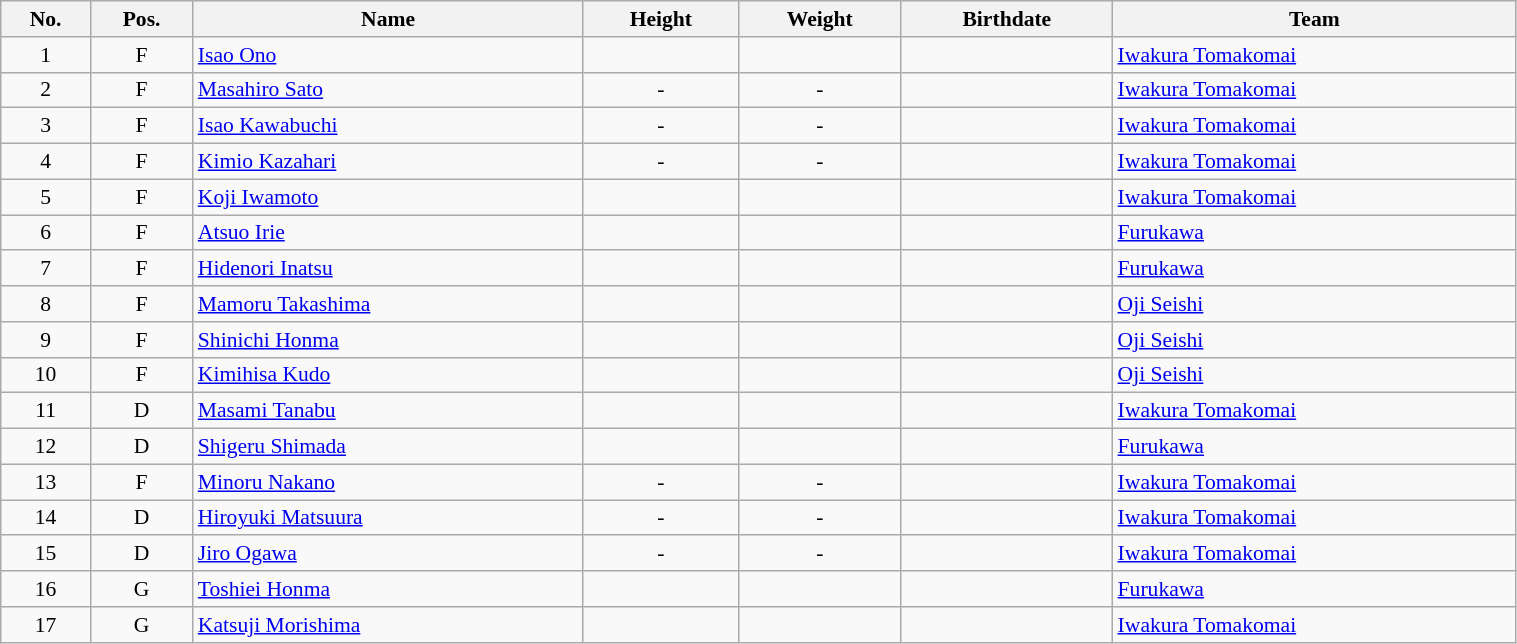<table class="wikitable sortable" width="80%" style="font-size: 90%; text-align: center;">
<tr>
<th>No.</th>
<th>Pos.</th>
<th>Name</th>
<th>Height</th>
<th>Weight</th>
<th>Birthdate</th>
<th>Team</th>
</tr>
<tr>
<td>1</td>
<td>F</td>
<td style="text-align:left;"><a href='#'>Isao Ono</a></td>
<td></td>
<td></td>
<td style="text-align:right;"></td>
<td style="text-align:left;"> <a href='#'>Iwakura Tomakomai</a></td>
</tr>
<tr>
<td>2</td>
<td>F</td>
<td style="text-align:left;"><a href='#'>Masahiro Sato</a></td>
<td>-</td>
<td>-</td>
<td style="text-align:right;"></td>
<td style="text-align:left;"> <a href='#'>Iwakura Tomakomai</a></td>
</tr>
<tr>
<td>3</td>
<td>F</td>
<td style="text-align:left;"><a href='#'>Isao Kawabuchi</a></td>
<td>-</td>
<td>-</td>
<td style="text-align:right;"></td>
<td style="text-align:left;"> <a href='#'>Iwakura Tomakomai</a></td>
</tr>
<tr>
<td>4</td>
<td>F</td>
<td style="text-align:left;"><a href='#'>Kimio Kazahari</a></td>
<td>-</td>
<td>-</td>
<td style="text-align:right;"></td>
<td style="text-align:left;"> <a href='#'>Iwakura Tomakomai</a></td>
</tr>
<tr>
<td>5</td>
<td>F</td>
<td style="text-align:left;"><a href='#'>Koji Iwamoto</a></td>
<td></td>
<td></td>
<td style="text-align:right;"></td>
<td style="text-align:left;"> <a href='#'>Iwakura Tomakomai</a></td>
</tr>
<tr>
<td>6</td>
<td>F</td>
<td style="text-align:left;"><a href='#'>Atsuo Irie</a></td>
<td></td>
<td></td>
<td style="text-align:right;"></td>
<td style="text-align:left;"> <a href='#'>Furukawa</a></td>
</tr>
<tr>
<td>7</td>
<td>F</td>
<td style="text-align:left;"><a href='#'>Hidenori Inatsu</a></td>
<td></td>
<td></td>
<td style="text-align:right;"></td>
<td style="text-align:left;"> <a href='#'>Furukawa</a></td>
</tr>
<tr>
<td>8</td>
<td>F</td>
<td style="text-align:left;"><a href='#'>Mamoru Takashima</a></td>
<td></td>
<td></td>
<td style="text-align:right;"></td>
<td style="text-align:left;"> <a href='#'>Oji Seishi</a></td>
</tr>
<tr>
<td>9</td>
<td>F</td>
<td style="text-align:left;"><a href='#'>Shinichi Honma</a></td>
<td></td>
<td></td>
<td style="text-align:right;"></td>
<td style="text-align:left;"> <a href='#'>Oji Seishi</a></td>
</tr>
<tr>
<td>10</td>
<td>F</td>
<td style="text-align:left;"><a href='#'>Kimihisa Kudo</a></td>
<td></td>
<td></td>
<td style="text-align:right;"></td>
<td style="text-align:left;"> <a href='#'>Oji Seishi</a></td>
</tr>
<tr>
<td>11</td>
<td>D</td>
<td style="text-align:left;"><a href='#'>Masami Tanabu</a></td>
<td></td>
<td></td>
<td style="text-align:right;"></td>
<td style="text-align:left;"> <a href='#'>Iwakura Tomakomai</a></td>
</tr>
<tr>
<td>12</td>
<td>D</td>
<td style="text-align:left;"><a href='#'>Shigeru Shimada</a></td>
<td></td>
<td></td>
<td style="text-align:right;"></td>
<td style="text-align:left;"> <a href='#'>Furukawa</a></td>
</tr>
<tr>
<td>13</td>
<td>F</td>
<td style="text-align:left;"><a href='#'>Minoru Nakano</a></td>
<td>-</td>
<td>-</td>
<td style="text-align:right;"></td>
<td style="text-align:left;"> <a href='#'>Iwakura Tomakomai</a></td>
</tr>
<tr>
<td>14</td>
<td>D</td>
<td style="text-align:left;"><a href='#'>Hiroyuki Matsuura</a></td>
<td>-</td>
<td>-</td>
<td style="text-align:right;"></td>
<td style="text-align:left;"> <a href='#'>Iwakura Tomakomai</a></td>
</tr>
<tr>
<td>15</td>
<td>D</td>
<td style="text-align:left;"><a href='#'>Jiro Ogawa</a></td>
<td>-</td>
<td>-</td>
<td style="text-align:right;"></td>
<td style="text-align:left;"> <a href='#'>Iwakura Tomakomai</a></td>
</tr>
<tr>
<td>16</td>
<td>G</td>
<td style="text-align:left;"><a href='#'>Toshiei Honma</a></td>
<td></td>
<td></td>
<td style="text-align:right;"></td>
<td style="text-align:left;"> <a href='#'>Furukawa</a></td>
</tr>
<tr>
<td>17</td>
<td>G</td>
<td style="text-align:left;"><a href='#'>Katsuji Morishima</a></td>
<td></td>
<td></td>
<td style="text-align:right;"></td>
<td style="text-align:left;"> <a href='#'>Iwakura Tomakomai</a></td>
</tr>
</table>
